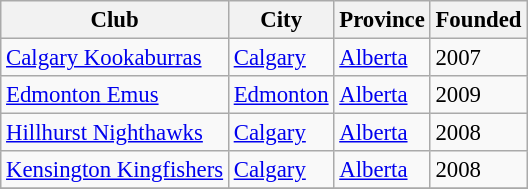<table class="wikitable" style="font-size: 95%;">
<tr>
<th>Club</th>
<th>City</th>
<th>Province</th>
<th>Founded</th>
</tr>
<tr>
<td><a href='#'>Calgary Kookaburras</a></td>
<td><a href='#'>Calgary</a></td>
<td><a href='#'>Alberta</a></td>
<td>2007</td>
</tr>
<tr>
<td><a href='#'>Edmonton Emus</a></td>
<td><a href='#'>Edmonton</a></td>
<td><a href='#'>Alberta</a></td>
<td>2009</td>
</tr>
<tr>
<td><a href='#'>Hillhurst Nighthawks</a></td>
<td><a href='#'>Calgary</a></td>
<td><a href='#'>Alberta</a></td>
<td>2008</td>
</tr>
<tr>
<td><a href='#'>Kensington Kingfishers</a></td>
<td><a href='#'>Calgary</a></td>
<td><a href='#'>Alberta</a></td>
<td>2008</td>
</tr>
<tr>
</tr>
</table>
